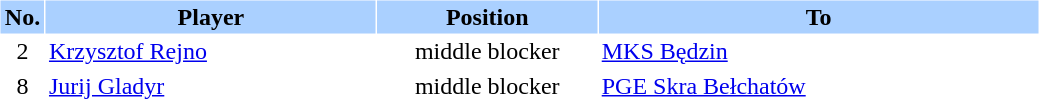<table border="0" cellspacing="1" cellpadding="2">
<tr bgcolor=#AAD0FF>
<th width=4%>No.</th>
<th width=30%>Player</th>
<th width=20%>Position</th>
<th width=40%>To</th>
</tr>
<tr>
<td align=center>2</td>
<td> <a href='#'>Krzysztof Rejno</a></td>
<td align=center>middle blocker</td>
<td><a href='#'>MKS Będzin</a></td>
</tr>
<tr>
<td align=center>8</td>
<td> <a href='#'>Jurij Gladyr</a></td>
<td align=center>middle blocker</td>
<td><a href='#'>PGE Skra Bełchatów</a></td>
</tr>
<tr>
</tr>
</table>
